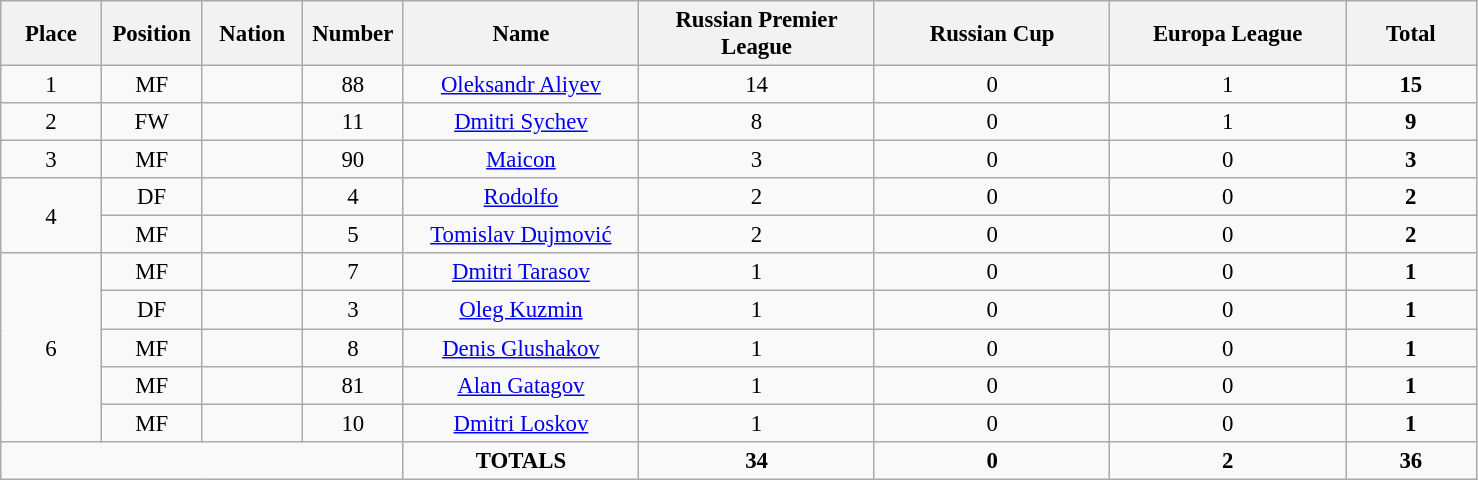<table class="wikitable" style="font-size: 95%; text-align: center;">
<tr>
<th width=60>Place</th>
<th width=60>Position</th>
<th width=60>Nation</th>
<th width=60>Number</th>
<th width=150>Name</th>
<th width=150>Russian Premier League</th>
<th width=150>Russian Cup</th>
<th width=150>Europa League</th>
<th width=80><strong>Total</strong></th>
</tr>
<tr>
<td>1</td>
<td>MF</td>
<td></td>
<td>88</td>
<td><a href='#'>Oleksandr Aliyev</a></td>
<td>14</td>
<td>0</td>
<td>1</td>
<td><strong>15</strong></td>
</tr>
<tr>
<td>2</td>
<td>FW</td>
<td></td>
<td>11</td>
<td><a href='#'>Dmitri Sychev</a></td>
<td>8</td>
<td>0</td>
<td>1</td>
<td><strong>9</strong></td>
</tr>
<tr>
<td>3</td>
<td>MF</td>
<td></td>
<td>90</td>
<td><a href='#'>Maicon</a></td>
<td>3</td>
<td>0</td>
<td>0</td>
<td><strong>3</strong></td>
</tr>
<tr>
<td rowspan="2">4</td>
<td>DF</td>
<td></td>
<td>4</td>
<td><a href='#'>Rodolfo</a></td>
<td>2</td>
<td>0</td>
<td>0</td>
<td><strong>2</strong></td>
</tr>
<tr>
<td>MF</td>
<td></td>
<td>5</td>
<td><a href='#'>Tomislav Dujmović</a></td>
<td>2</td>
<td>0</td>
<td>0</td>
<td><strong>2</strong></td>
</tr>
<tr>
<td rowspan="5">6</td>
<td>MF</td>
<td></td>
<td>7</td>
<td><a href='#'>Dmitri Tarasov</a></td>
<td>1</td>
<td>0</td>
<td>0</td>
<td><strong>1</strong></td>
</tr>
<tr>
<td>DF</td>
<td></td>
<td>3</td>
<td><a href='#'>Oleg Kuzmin</a></td>
<td>1</td>
<td>0</td>
<td>0</td>
<td><strong>1</strong></td>
</tr>
<tr>
<td>MF</td>
<td></td>
<td>8</td>
<td><a href='#'>Denis Glushakov</a></td>
<td>1</td>
<td>0</td>
<td>0</td>
<td><strong>1</strong></td>
</tr>
<tr>
<td>MF</td>
<td></td>
<td>81</td>
<td><a href='#'>Alan Gatagov</a></td>
<td>1</td>
<td>0</td>
<td>0</td>
<td><strong>1</strong></td>
</tr>
<tr>
<td>MF</td>
<td></td>
<td>10</td>
<td><a href='#'>Dmitri Loskov</a></td>
<td>1</td>
<td>0</td>
<td>0</td>
<td><strong>1</strong></td>
</tr>
<tr>
<td colspan="4"></td>
<td><strong>TOTALS</strong></td>
<td><strong>34</strong></td>
<td><strong>0</strong></td>
<td><strong>2</strong></td>
<td><strong>36</strong></td>
</tr>
</table>
